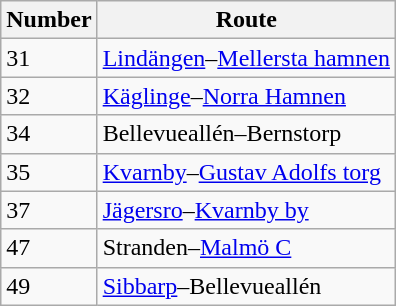<table class="wikitable">
<tr>
<th>Number</th>
<th>Route</th>
</tr>
<tr>
<td>31</td>
<td><a href='#'>Lindängen</a>–<a href='#'>Mellersta hamnen</a></td>
</tr>
<tr>
<td>32</td>
<td><a href='#'>Käglinge</a>–<a href='#'>Norra Hamnen</a></td>
</tr>
<tr>
<td>34</td>
<td>Bellevueallén–Bernstorp</td>
</tr>
<tr>
<td>35</td>
<td><a href='#'>Kvarnby</a>–<a href='#'>Gustav Adolfs torg</a></td>
</tr>
<tr>
<td>37</td>
<td><a href='#'>Jägersro</a>–<a href='#'>Kvarnby by</a></td>
</tr>
<tr>
<td>47</td>
<td>Stranden–<a href='#'>Malmö C</a></td>
</tr>
<tr>
<td>49</td>
<td><a href='#'>Sibbarp</a>–Bellevueallén</td>
</tr>
</table>
